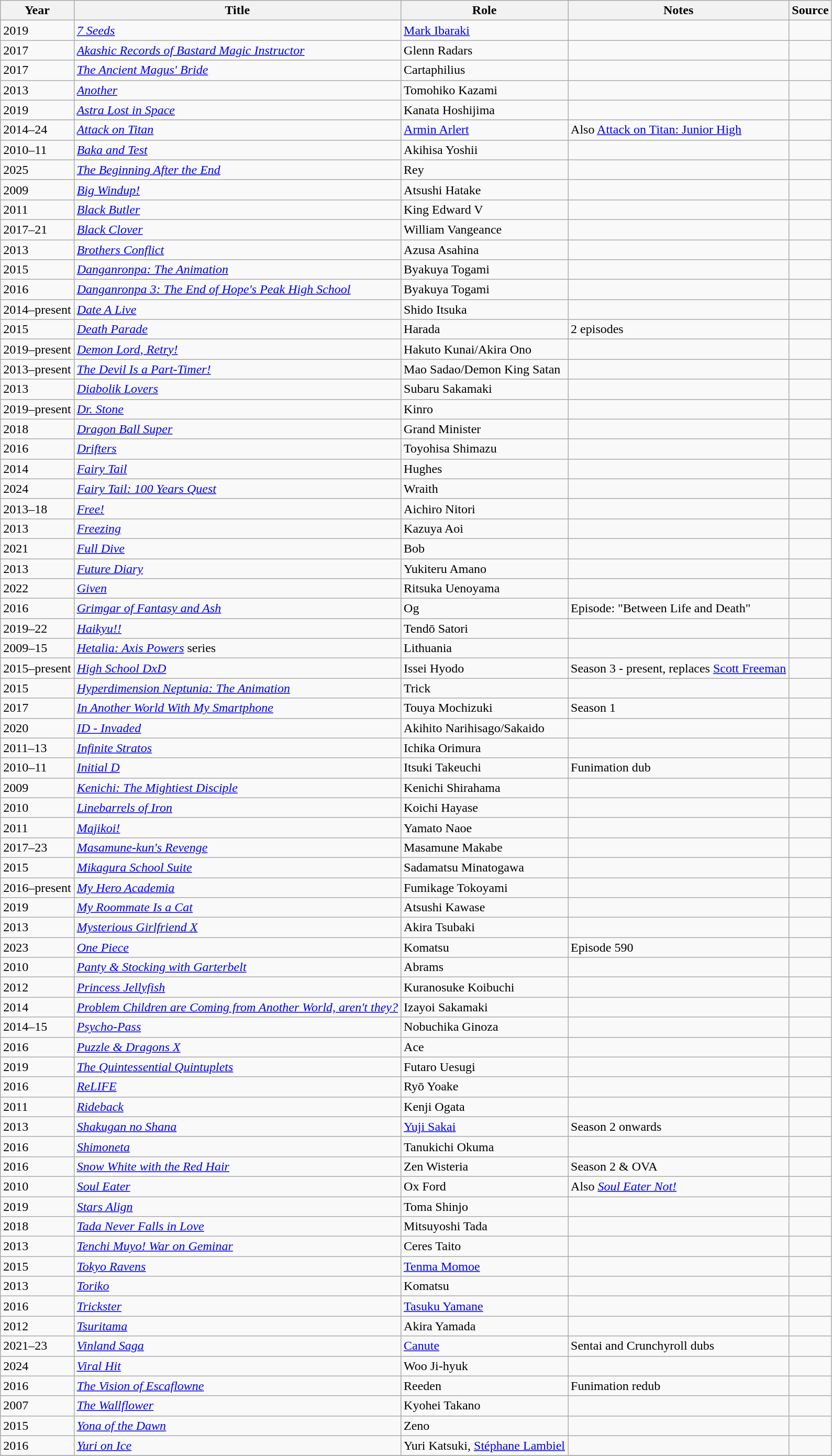<table class="wikitable sortable plainrowheaders">
<tr>
<th>Year</th>
<th>Title</th>
<th>Role</th>
<th class="unsortable">Notes</th>
<th class="unsortable">Source</th>
</tr>
<tr>
<td>2019</td>
<td><em><a href='#'>7 Seeds</a></em></td>
<td><a href='#'>Mark Ibaraki</a></td>
<td></td>
<td></td>
</tr>
<tr>
<td>2017</td>
<td><em><a href='#'>Akashic Records of Bastard Magic Instructor</a></em></td>
<td>Glenn Radars</td>
<td></td>
<td></td>
</tr>
<tr>
<td>2017</td>
<td><em><a href='#'>The Ancient Magus' Bride</a></em></td>
<td>Cartaphilius</td>
<td></td>
<td></td>
</tr>
<tr>
<td>2013</td>
<td><em><a href='#'>Another</a></em></td>
<td>Tomohiko Kazami</td>
<td></td>
<td></td>
</tr>
<tr>
<td>2019</td>
<td><em><a href='#'>Astra Lost in Space</a></em></td>
<td>Kanata Hoshijima</td>
<td></td>
<td></td>
</tr>
<tr>
<td>2014–24</td>
<td><em><a href='#'>Attack on Titan</a></em></td>
<td><a href='#'>Armin Arlert</a></td>
<td>Also <a href='#'>Attack on Titan: Junior High</a></td>
<td></td>
</tr>
<tr>
<td>2010–11</td>
<td><em><a href='#'>Baka and Test</a></em></td>
<td>Akihisa Yoshii</td>
<td></td>
<td></td>
</tr>
<tr>
<td>2025</td>
<td><em><a href='#'>The Beginning After the End</a></em></td>
<td>Rey</td>
<td></td>
<td></td>
</tr>
<tr>
<td>2009</td>
<td><em><a href='#'>Big Windup!</a></em></td>
<td>Atsushi Hatake</td>
<td></td>
<td></td>
</tr>
<tr>
<td>2011</td>
<td><em><a href='#'>Black Butler</a></em></td>
<td>King Edward V</td>
<td></td>
<td></td>
</tr>
<tr>
<td>2017–21</td>
<td><em><a href='#'>Black Clover</a></em></td>
<td>William Vangeance</td>
<td></td>
<td></td>
</tr>
<tr>
<td>2013</td>
<td><em><a href='#'>Brothers Conflict</a></em></td>
<td>Azusa Asahina</td>
<td></td>
<td></td>
</tr>
<tr>
<td>2015</td>
<td><em><a href='#'>Danganronpa: The Animation</a></em></td>
<td>Byakuya Togami</td>
<td></td>
<td></td>
</tr>
<tr>
<td>2016</td>
<td><em><a href='#'>Danganronpa 3: The End of Hope's Peak High School</a></em></td>
<td>Byakuya Togami</td>
<td></td>
</tr>
<tr>
<td>2014–present</td>
<td><em><a href='#'>Date A Live</a></em></td>
<td>Shido Itsuka</td>
<td></td>
<td></td>
</tr>
<tr>
<td>2015</td>
<td><em><a href='#'>Death Parade</a></em></td>
<td>Harada</td>
<td>2 episodes</td>
<td></td>
</tr>
<tr>
<td>2019–present</td>
<td><em><a href='#'>Demon Lord, Retry!</a></em></td>
<td>Hakuto Kunai/Akira Ono</td>
<td></td>
<td></td>
</tr>
<tr>
<td>2013–present</td>
<td><em><a href='#'>The Devil Is a Part-Timer!</a></em></td>
<td>Mao Sadao/Demon King Satan</td>
<td></td>
<td></td>
</tr>
<tr>
<td>2013</td>
<td><em><a href='#'>Diabolik Lovers</a></em></td>
<td>Subaru Sakamaki</td>
<td></td>
<td></td>
</tr>
<tr>
<td>2019–present</td>
<td><em><a href='#'>Dr. Stone</a></em></td>
<td>Kinro</td>
<td></td>
<td></td>
</tr>
<tr>
<td>2018</td>
<td><em><a href='#'>Dragon Ball Super</a></em></td>
<td>Grand Minister</td>
<td></td>
<td></td>
</tr>
<tr>
<td>2016</td>
<td><em><a href='#'>Drifters</a></em></td>
<td>Toyohisa Shimazu</td>
<td></td>
<td></td>
</tr>
<tr>
<td>2014</td>
<td><em><a href='#'>Fairy Tail</a></em></td>
<td>Hughes</td>
<td></td>
<td></td>
</tr>
<tr>
<td>2024</td>
<td><em><a href='#'>Fairy Tail: 100 Years Quest</a></em></td>
<td>Wraith</td>
<td></td>
<td></td>
</tr>
<tr>
<td>2013–18</td>
<td><em><a href='#'>Free!</a></em></td>
<td>Aichiro Nitori</td>
<td></td>
<td></td>
</tr>
<tr>
<td>2013</td>
<td><em><a href='#'>Freezing</a></em></td>
<td>Kazuya Aoi</td>
<td></td>
<td></td>
</tr>
<tr>
<td>2021</td>
<td><em><a href='#'>Full Dive</a></em></td>
<td>Bob</td>
<td></td>
<td></td>
</tr>
<tr>
<td>2013</td>
<td><em><a href='#'>Future Diary</a></em></td>
<td>Yukiteru Amano</td>
<td></td>
<td></td>
</tr>
<tr>
<td>2022</td>
<td><em><a href='#'>Given</a></em></td>
<td>Ritsuka Uenoyama</td>
<td></td>
<td></td>
</tr>
<tr>
<td>2016</td>
<td><em><a href='#'>Grimgar of Fantasy and Ash</a></em></td>
<td>Og</td>
<td>Episode: "Between Life and Death"</td>
<td></td>
</tr>
<tr>
<td>2019–22</td>
<td><em><a href='#'>Haikyu!!</a></em></td>
<td>Tendō Satori</td>
<td></td>
<td></td>
</tr>
<tr>
<td>2009–15</td>
<td><em><a href='#'>Hetalia: Axis Powers</a></em> series</td>
<td>Lithuania</td>
<td></td>
<td></td>
</tr>
<tr>
<td>2015–present</td>
<td><em><a href='#'>High School DxD</a></em></td>
<td>Issei Hyodo</td>
<td>Season 3 - present, replaces <a href='#'>Scott Freeman</a></td>
<td></td>
</tr>
<tr>
<td>2015</td>
<td><em><a href='#'>Hyperdimension Neptunia: The Animation</a></em></td>
<td>Trick</td>
<td></td>
<td></td>
</tr>
<tr>
<td>2017</td>
<td><em><a href='#'>In Another World With My Smartphone</a></em></td>
<td>Touya Mochizuki</td>
<td>Season 1</td>
<td></td>
</tr>
<tr>
<td>2020</td>
<td><em><a href='#'>ID - Invaded</a></em></td>
<td>Akihito Narihisago/Sakaido</td>
<td></td>
<td></td>
</tr>
<tr>
<td>2011–13</td>
<td><em><a href='#'>Infinite Stratos</a></em></td>
<td>Ichika Orimura</td>
<td></td>
<td></td>
</tr>
<tr>
<td>2010–11</td>
<td><em><a href='#'>Initial D</a></em></td>
<td>Itsuki Takeuchi</td>
<td>Funimation dub</td>
<td></td>
</tr>
<tr>
<td>2009</td>
<td><em><a href='#'>Kenichi: The Mightiest Disciple</a></em></td>
<td>Kenichi Shirahama</td>
<td></td>
<td></td>
</tr>
<tr>
<td>2010</td>
<td><em><a href='#'>Linebarrels of Iron</a></em></td>
<td>Koichi Hayase</td>
<td></td>
<td></td>
</tr>
<tr>
<td>2011</td>
<td><em><a href='#'>Majikoi!</a></em></td>
<td>Yamato Naoe</td>
<td></td>
<td></td>
</tr>
<tr>
<td>2017–23</td>
<td><em><a href='#'>Masamune-kun's Revenge</a></em></td>
<td>Masamune Makabe</td>
<td></td>
<td></td>
</tr>
<tr>
<td>2015</td>
<td><em><a href='#'>Mikagura School Suite</a></em></td>
<td>Sadamatsu Minatogawa</td>
<td></td>
<td></td>
</tr>
<tr>
<td>2016–present</td>
<td><em><a href='#'>My Hero Academia</a></em></td>
<td>Fumikage Tokoyami</td>
<td></td>
<td></td>
</tr>
<tr>
<td>2019</td>
<td><em><a href='#'>My Roommate Is a Cat</a></em></td>
<td>Atsushi Kawase</td>
<td></td>
<td></td>
</tr>
<tr>
<td>2013</td>
<td><em><a href='#'>Mysterious Girlfriend X</a></em></td>
<td>Akira Tsubaki</td>
<td></td>
<td></td>
</tr>
<tr>
<td>2023</td>
<td><em><a href='#'>One Piece</a></em></td>
<td>Komatsu</td>
<td>Episode 590</td>
<td></td>
</tr>
<tr>
<td>2010</td>
<td><em><a href='#'>Panty & Stocking with Garterbelt</a></em></td>
<td>Abrams</td>
<td></td>
<td></td>
</tr>
<tr>
<td>2012</td>
<td><em><a href='#'>Princess Jellyfish</a></em></td>
<td>Kuranosuke Koibuchi</td>
<td></td>
<td></td>
</tr>
<tr>
<td>2014</td>
<td><em><a href='#'>Problem Children are Coming from Another World, aren't they?</a></em></td>
<td>Izayoi Sakamaki</td>
<td></td>
<td></td>
</tr>
<tr>
<td>2014–15</td>
<td><em><a href='#'>Psycho-Pass</a></em></td>
<td>Nobuchika Ginoza</td>
<td></td>
<td></td>
</tr>
<tr>
<td>2016</td>
<td><em><a href='#'>Puzzle & Dragons X</a></em></td>
<td>Ace</td>
<td></td>
<td></td>
</tr>
<tr>
<td>2019</td>
<td><em><a href='#'>The Quintessential Quintuplets</a></em></td>
<td>Futaro Uesugi</td>
<td></td>
<td></td>
</tr>
<tr>
<td>2016</td>
<td><em><a href='#'>ReLIFE</a></em></td>
<td>Ryō Yoake</td>
<td></td>
<td></td>
</tr>
<tr>
<td>2011</td>
<td><em><a href='#'>Rideback</a></em></td>
<td>Kenji Ogata</td>
<td></td>
<td></td>
</tr>
<tr>
<td>2013</td>
<td><em><a href='#'>Shakugan no Shana</a></em></td>
<td><a href='#'>Yuji Sakai</a></td>
<td>Season 2 onwards</td>
<td></td>
</tr>
<tr>
<td>2016</td>
<td><em><a href='#'>Shimoneta</a></em></td>
<td>Tanukichi Okuma</td>
<td></td>
<td></td>
</tr>
<tr>
<td>2016</td>
<td><em><a href='#'>Snow White with the Red Hair</a></em></td>
<td>Zen Wisteria</td>
<td>Season 2 & OVA</td>
<td></td>
</tr>
<tr>
<td>2010</td>
<td><em><a href='#'>Soul Eater</a></em></td>
<td>Ox Ford</td>
<td>Also <em><a href='#'>Soul Eater Not!</a></em></td>
<td></td>
</tr>
<tr>
<td>2019</td>
<td><em><a href='#'>Stars Align</a></em></td>
<td>Toma Shinjo</td>
<td></td>
<td></td>
</tr>
<tr>
<td>2018</td>
<td><em><a href='#'>Tada Never Falls in Love</a> </em></td>
<td>Mitsuyoshi Tada</td>
<td></td>
<td></td>
</tr>
<tr>
<td>2013</td>
<td><em><a href='#'>Tenchi Muyo! War on Geminar</a></em></td>
<td>Ceres Taito</td>
<td></td>
<td></td>
</tr>
<tr>
<td>2015</td>
<td><em><a href='#'>Tokyo Ravens</a></em></td>
<td><a href='#'>Tenma Momoe</a></td>
<td></td>
<td></td>
</tr>
<tr>
<td>2013</td>
<td><em><a href='#'>Toriko</a></em></td>
<td>Komatsu</td>
<td></td>
<td></td>
</tr>
<tr>
<td>2016</td>
<td><em><a href='#'>Trickster</a></em></td>
<td><a href='#'>Tasuku Yamane</a></td>
<td></td>
<td></td>
</tr>
<tr>
<td>2012</td>
<td><em><a href='#'>Tsuritama</a></em></td>
<td>Akira Yamada</td>
<td></td>
<td></td>
</tr>
<tr>
<td>2021–23</td>
<td><em><a href='#'>Vinland Saga</a></em></td>
<td><a href='#'>Canute</a></td>
<td>Sentai and Crunchyroll dubs</td>
<td></td>
</tr>
<tr>
<td>2024</td>
<td><em><a href='#'>Viral Hit</a></em></td>
<td>Woo Ji-hyuk</td>
<td></td>
<td></td>
</tr>
<tr>
<td>2016</td>
<td><em><a href='#'>The Vision of Escaflowne</a></em></td>
<td>Reeden</td>
<td>Funimation redub</td>
<td></td>
</tr>
<tr>
<td>2007</td>
<td><em><a href='#'>The Wallflower</a></em></td>
<td>Kyohei Takano</td>
<td></td>
<td></td>
</tr>
<tr>
<td>2015</td>
<td><em><a href='#'>Yona of the Dawn</a></em></td>
<td>Zeno</td>
<td></td>
<td></td>
</tr>
<tr>
<td>2016</td>
<td><em><a href='#'>Yuri on Ice</a></em></td>
<td>Yuri Katsuki, <a href='#'>Stéphane Lambiel</a></td>
<td></td>
<td></td>
</tr>
<tr>
</tr>
</table>
